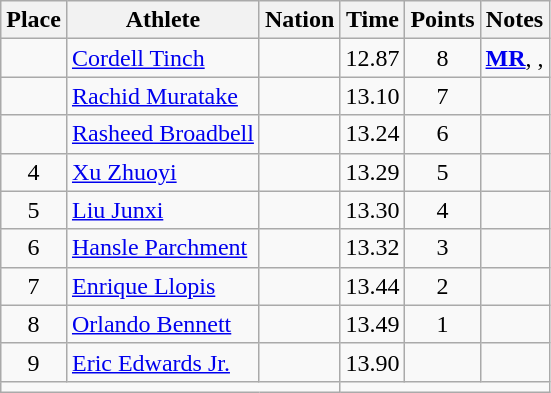<table class="wikitable mw-datatable sortable" style="text-align:center;">
<tr>
<th scope="col">Place</th>
<th scope="col">Athlete</th>
<th scope="col">Nation</th>
<th scope="col">Time</th>
<th scope="col">Points</th>
<th scope="col">Notes</th>
</tr>
<tr>
<td></td>
<td align="left"><a href='#'>Cordell Tinch</a></td>
<td align="left"></td>
<td>12.87</td>
<td>8</td>
<td><strong><a href='#'>MR</a></strong>, , </td>
</tr>
<tr>
<td></td>
<td align="left"><a href='#'>Rachid Muratake</a></td>
<td align="left"></td>
<td>13.10</td>
<td>7</td>
<td></td>
</tr>
<tr>
<td></td>
<td align="left"><a href='#'>Rasheed Broadbell</a></td>
<td align="left"></td>
<td>13.24</td>
<td>6</td>
<td></td>
</tr>
<tr>
<td>4</td>
<td align="left"><a href='#'>Xu Zhuoyi</a></td>
<td align="left"></td>
<td>13.29</td>
<td>5</td>
<td></td>
</tr>
<tr>
<td>5</td>
<td align="left"><a href='#'>Liu Junxi</a></td>
<td align="left"></td>
<td>13.30</td>
<td>4</td>
<td></td>
</tr>
<tr>
<td>6</td>
<td align="left"><a href='#'>Hansle Parchment</a></td>
<td align="left"></td>
<td>13.32</td>
<td>3</td>
<td></td>
</tr>
<tr>
<td>7</td>
<td align="left"><a href='#'>Enrique Llopis</a></td>
<td align="left"></td>
<td>13.44</td>
<td>2</td>
<td></td>
</tr>
<tr>
<td>8</td>
<td align="left"><a href='#'>Orlando Bennett</a></td>
<td align="left"></td>
<td>13.49</td>
<td>1</td>
<td></td>
</tr>
<tr>
<td>9</td>
<td align="left"><a href='#'>Eric Edwards Jr.</a></td>
<td align="left"></td>
<td>13.90</td>
<td></td>
<td></td>
</tr>
<tr class="sortbottom">
<td colspan="3"></td>
<td colspan="3"></td>
</tr>
</table>
